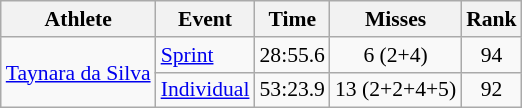<table class="wikitable" style="font-size:90%">
<tr>
<th>Athlete</th>
<th>Event</th>
<th>Time</th>
<th>Misses</th>
<th>Rank</th>
</tr>
<tr align=center>
<td align=left rowspan=2><a href='#'>Taynara da Silva</a></td>
<td align=left><a href='#'>Sprint</a></td>
<td>28:55.6</td>
<td>6 (2+4)</td>
<td>94</td>
</tr>
<tr align=center>
<td align=left><a href='#'>Individual</a></td>
<td>53:23.9</td>
<td>13 (2+2+4+5)</td>
<td>92</td>
</tr>
</table>
